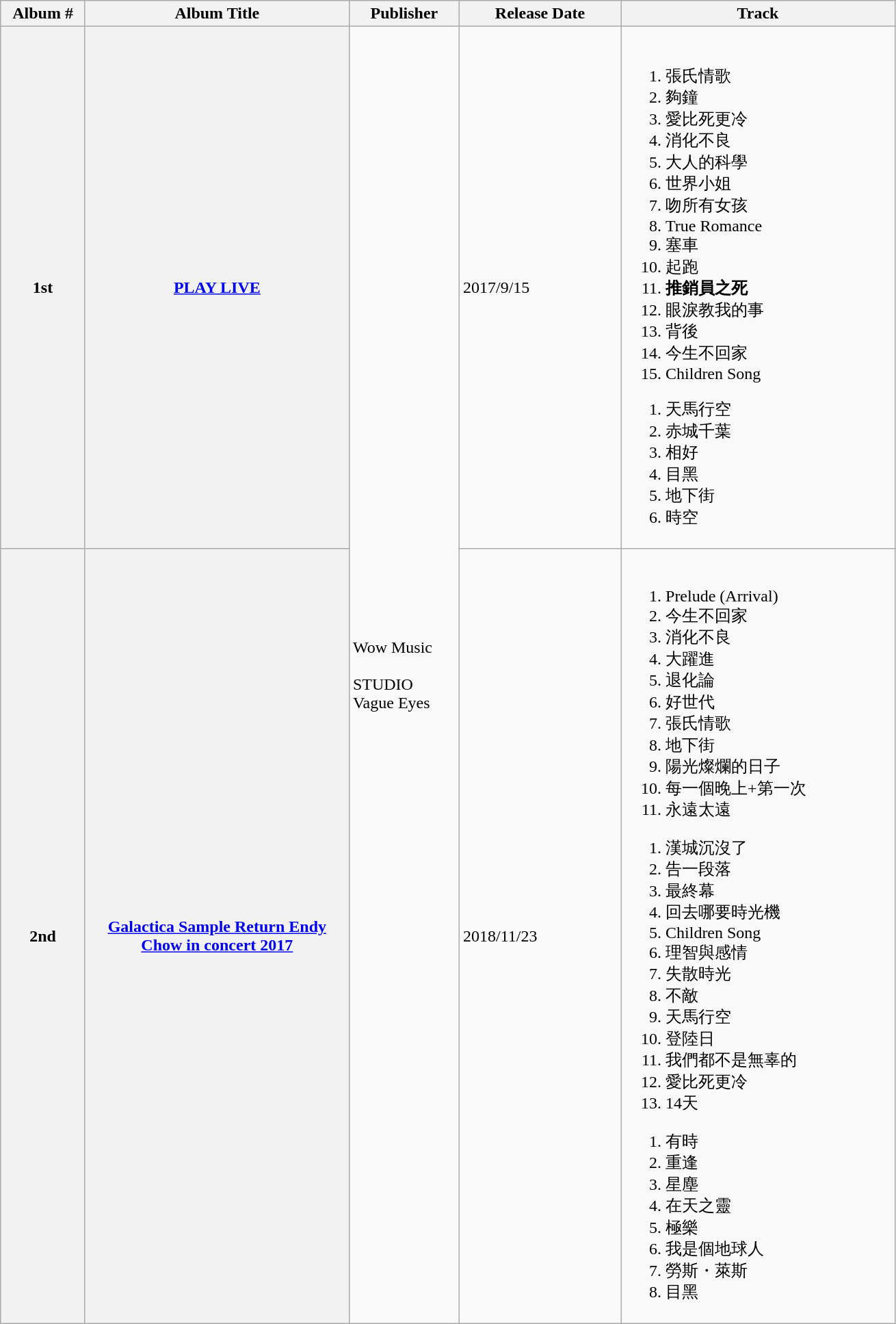<table class="wikitable">
<tr>
<th align="left" width="75px">Album #</th>
<th align="left" width="250px">Album Title</th>
<th align="left" width="100px">Publisher</th>
<th align="left" width="150px">Release Date</th>
<th align="left" width="260px">Track</th>
</tr>
<tr>
<th><strong>1st</strong></th>
<th><a href='#'>PLAY LIVE</a></th>
<td rowspan=2>Wow Music<br><br>STUDIO Vague Eyes</td>
<td>2017/9/15</td>
<td><br><ol><li>張氏情歌</li><li>夠鐘</li><li>愛比死更冷</li><li>消化不良</li><li>大人的科學</li><li>世界小姐</li><li>吻所有女孩</li><li>True Romance</li><li>塞車</li><li>起跑</li><li><strong>推銷員之死</strong></li><li>眼淚教我的事</li><li>背後</li><li>今生不回家</li><li>Children Song</li></ol><ol><li>天馬行空</li><li>赤城千葉</li><li>相好</li><li>目黑</li><li>地下街</li><li>時空</li></ol></td>
</tr>
<tr>
<th><strong>2nd</strong></th>
<th><a href='#'>Galactica Sample Return Endy Chow in concert 2017</a></th>
<td>2018/11/23</td>
<td><br><ol><li>Prelude (Arrival)</li><li>今生不回家</li><li>消化不良</li><li>大躍進</li><li>退化論</li><li>好世代</li><li>張氏情歌</li><li>地下街</li><li>陽光燦爛的日子</li><li>每一個晚上+第一次</li><li>永遠太遠</li></ol><ol><li>漢城沉沒了</li><li>告一段落</li><li>最終幕</li><li>回去哪要時光機</li><li>Children Song</li><li>理智與感情</li><li>失散時光</li><li>不敵</li><li>天馬行空</li><li>登陸日</li><li>我們都不是無辜的</li><li>愛比死更冷</li><li>14天</li></ol><ol><li>有時</li><li>重逢</li><li>星塵</li><li>在天之靈</li><li>極樂</li><li>我是個地球人</li><li>勞斯・萊斯</li><li>目黑</li></ol></td>
</tr>
</table>
